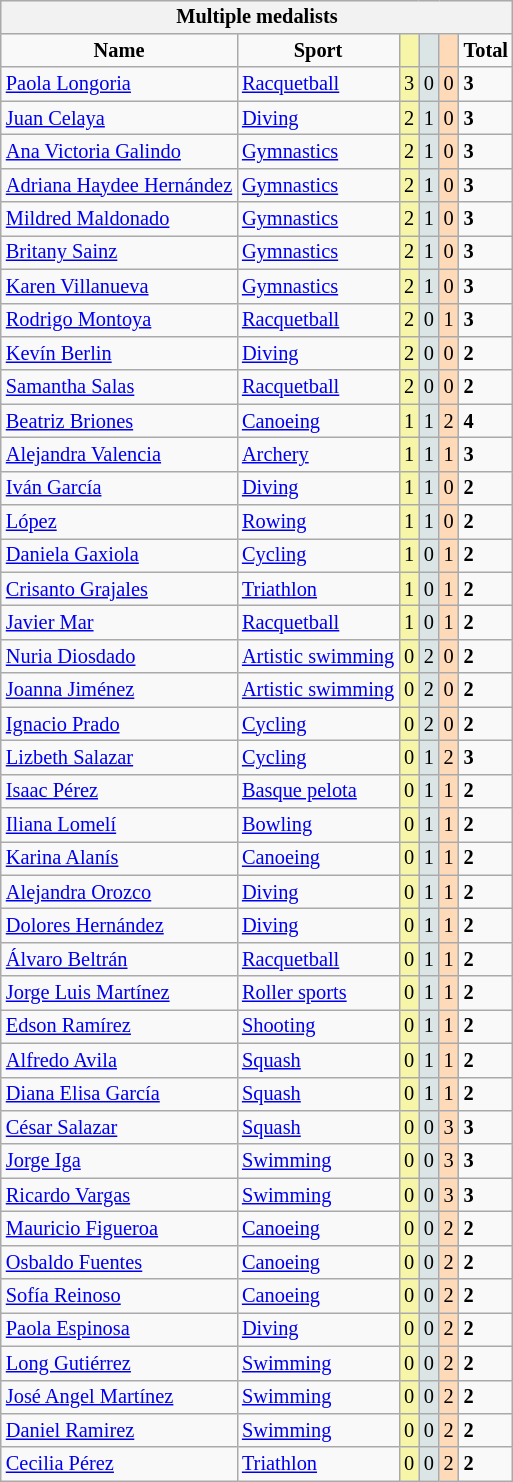<table class="wikitable" style="font-size:85%; float:right;">
<tr style="background:#efefef;">
<th colspan=7><strong>Multiple medalists</strong></th>
</tr>
<tr align=center>
<td><strong>Name</strong></td>
<td><strong>Sport</strong></td>
<td style="background:#f7f6a8;"></td>
<td style="background:#dce5e5;"></td>
<td style="background:#ffdab9;"></td>
<td><strong>Total</strong></td>
</tr>
<tr>
<td><a href='#'>Paola Longoria</a></td>
<td><a href='#'>Racquetball</a></td>
<td bgcolor=F7F6A8>3</td>
<td bgcolor=DCE5E5>0</td>
<td bgcolor=FFDAB9>0</td>
<td><strong>3</strong></td>
</tr>
<tr>
<td><a href='#'>Juan Celaya</a></td>
<td><a href='#'>Diving</a></td>
<td bgcolor=F7F6A8>2</td>
<td bgcolor=DCE5E5>1</td>
<td bgcolor=FFDAB9>0</td>
<td><strong>3</strong></td>
</tr>
<tr>
<td><a href='#'>Ana Victoria Galindo</a></td>
<td><a href='#'>Gymnastics</a></td>
<td bgcolor=F7F6A8>2</td>
<td bgcolor=DCE5E5>1</td>
<td bgcolor=FFDAB9>0</td>
<td><strong>3</strong></td>
</tr>
<tr>
<td><a href='#'>Adriana Haydee Hernández</a></td>
<td><a href='#'>Gymnastics</a></td>
<td bgcolor=F7F6A8>2</td>
<td bgcolor=DCE5E5>1</td>
<td bgcolor=FFDAB9>0</td>
<td><strong>3</strong></td>
</tr>
<tr>
<td><a href='#'>Mildred Maldonado</a></td>
<td><a href='#'>Gymnastics</a></td>
<td bgcolor=F7F6A8>2</td>
<td bgcolor=DCE5E5>1</td>
<td bgcolor=FFDAB9>0</td>
<td><strong>3</strong></td>
</tr>
<tr>
<td><a href='#'>Britany Sainz</a></td>
<td><a href='#'>Gymnastics</a></td>
<td bgcolor=F7F6A8>2</td>
<td bgcolor=DCE5E5>1</td>
<td bgcolor=FFDAB9>0</td>
<td><strong>3</strong></td>
</tr>
<tr>
<td><a href='#'>Karen Villanueva</a></td>
<td><a href='#'>Gymnastics</a></td>
<td bgcolor=F7F6A8>2</td>
<td bgcolor=DCE5E5>1</td>
<td bgcolor=FFDAB9>0</td>
<td><strong>3</strong></td>
</tr>
<tr>
<td><a href='#'>Rodrigo Montoya</a></td>
<td><a href='#'>Racquetball</a></td>
<td bgcolor=F7F6A8>2</td>
<td bgcolor=DCE5E5>0</td>
<td bgcolor=FFDAB9>1</td>
<td><strong>3</strong></td>
</tr>
<tr>
<td><a href='#'>Kevín Berlin</a></td>
<td><a href='#'>Diving</a></td>
<td bgcolor=F7F6A8>2</td>
<td bgcolor=DCE5E5>0</td>
<td bgcolor=FFDAB9>0</td>
<td><strong>2</strong></td>
</tr>
<tr>
<td><a href='#'>Samantha Salas</a></td>
<td><a href='#'>Racquetball</a></td>
<td bgcolor=F7F6A8>2</td>
<td bgcolor=DCE5E5>0</td>
<td bgcolor=FFDAB9>0</td>
<td><strong>2</strong></td>
</tr>
<tr>
<td><a href='#'>Beatriz Briones</a></td>
<td><a href='#'>Canoeing</a></td>
<td bgcolor=F7F6A8>1</td>
<td bgcolor=DCE5E5>1</td>
<td bgcolor=FFDAB9>2</td>
<td><strong>4</strong></td>
</tr>
<tr>
<td><a href='#'>Alejandra Valencia</a></td>
<td><a href='#'>Archery</a></td>
<td bgcolor=F7F6A8>1</td>
<td bgcolor=DCE5E5>1</td>
<td bgcolor=FFDAB9>1</td>
<td><strong>3</strong></td>
</tr>
<tr>
<td><a href='#'>Iván García</a></td>
<td><a href='#'>Diving</a></td>
<td bgcolor=F7F6A8>1</td>
<td bgcolor=DCE5E5>1</td>
<td bgcolor=FFDAB9>0</td>
<td><strong>2</strong></td>
</tr>
<tr>
<td><a href='#'>López</a></td>
<td><a href='#'>Rowing</a></td>
<td bgcolor=F7F6A8>1</td>
<td bgcolor=DCE5E5>1</td>
<td bgcolor=FFDAB9>0</td>
<td><strong>2</strong></td>
</tr>
<tr>
<td><a href='#'>Daniela Gaxiola</a></td>
<td><a href='#'>Cycling</a></td>
<td bgcolor=F7F6A8>1</td>
<td bgcolor=DCE5E5>0</td>
<td bgcolor=FFDAB9>1</td>
<td><strong>2</strong></td>
</tr>
<tr>
<td><a href='#'>Crisanto Grajales</a></td>
<td><a href='#'>Triathlon</a></td>
<td bgcolor=F7F6A8>1</td>
<td bgcolor=DCE5E5>0</td>
<td bgcolor=FFDAB9>1</td>
<td><strong>2</strong></td>
</tr>
<tr>
<td><a href='#'>Javier Mar</a></td>
<td><a href='#'>Racquetball</a></td>
<td bgcolor=F7F6A8>1</td>
<td bgcolor=DCE5E5>0</td>
<td bgcolor=FFDAB9>1</td>
<td><strong>2</strong></td>
</tr>
<tr>
<td><a href='#'>Nuria Diosdado</a></td>
<td><a href='#'>Artistic swimming</a></td>
<td bgcolor=F7F6A8>0</td>
<td bgcolor=DCE5E5>2</td>
<td bgcolor=FFDAB9>0</td>
<td><strong>2</strong></td>
</tr>
<tr>
<td><a href='#'>Joanna Jiménez</a></td>
<td><a href='#'>Artistic swimming</a></td>
<td bgcolor=F7F6A8>0</td>
<td bgcolor=DCE5E5>2</td>
<td bgcolor=FFDAB9>0</td>
<td><strong>2</strong></td>
</tr>
<tr>
<td><a href='#'>Ignacio Prado</a></td>
<td><a href='#'>Cycling</a></td>
<td bgcolor=F7F6A8>0</td>
<td bgcolor=DCE5E5>2</td>
<td bgcolor=FFDAB9>0</td>
<td><strong>2</strong></td>
</tr>
<tr>
<td><a href='#'>Lizbeth Salazar</a></td>
<td><a href='#'>Cycling</a></td>
<td bgcolor=F7F6A8>0</td>
<td bgcolor=DCE5E5>1</td>
<td bgcolor=FFDAB9>2</td>
<td><strong>3</strong></td>
</tr>
<tr>
<td><a href='#'>Isaac Pérez</a></td>
<td><a href='#'>Basque pelota</a></td>
<td bgcolor=F7F6A8>0</td>
<td bgcolor=DCE5E5>1</td>
<td bgcolor=FFDAB9>1</td>
<td><strong>2</strong></td>
</tr>
<tr>
<td><a href='#'>Iliana Lomelí</a></td>
<td><a href='#'>Bowling</a></td>
<td bgcolor=F7F6A8>0</td>
<td bgcolor=DCE5E5>1</td>
<td bgcolor=FFDAB9>1</td>
<td><strong>2</strong></td>
</tr>
<tr>
<td><a href='#'>Karina Alanís</a></td>
<td><a href='#'>Canoeing</a></td>
<td bgcolor=F7F6A8>0</td>
<td bgcolor=DCE5E5>1</td>
<td bgcolor=FFDAB9>1</td>
<td><strong>2</strong></td>
</tr>
<tr>
<td><a href='#'>Alejandra Orozco</a></td>
<td><a href='#'>Diving</a></td>
<td bgcolor=F7F6A8>0</td>
<td bgcolor=DCE5E5>1</td>
<td bgcolor=FFDAB9>1</td>
<td><strong>2</strong></td>
</tr>
<tr>
<td><a href='#'>Dolores Hernández</a></td>
<td><a href='#'>Diving</a></td>
<td bgcolor=F7F6A8>0</td>
<td bgcolor=DCE5E5>1</td>
<td bgcolor=FFDAB9>1</td>
<td><strong>2</strong></td>
</tr>
<tr>
<td><a href='#'>Álvaro Beltrán</a></td>
<td><a href='#'>Racquetball</a></td>
<td bgcolor=F7F6A8>0</td>
<td bgcolor=DCE5E5>1</td>
<td bgcolor=FFDAB9>1</td>
<td><strong>2</strong></td>
</tr>
<tr>
<td><a href='#'>Jorge Luis Martínez</a></td>
<td><a href='#'>Roller sports</a></td>
<td bgcolor=F7F6A8>0</td>
<td bgcolor=DCE5E5>1</td>
<td bgcolor=FFDAB9>1</td>
<td><strong>2</strong></td>
</tr>
<tr>
<td><a href='#'>Edson Ramírez</a></td>
<td><a href='#'>Shooting</a></td>
<td bgcolor=F7F6A8>0</td>
<td bgcolor=DCE5E5>1</td>
<td bgcolor=FFDAB9>1</td>
<td><strong>2</strong></td>
</tr>
<tr>
<td><a href='#'>Alfredo Avila</a></td>
<td><a href='#'>Squash</a></td>
<td bgcolor=F7F6A8>0</td>
<td bgcolor=DCE5E5>1</td>
<td bgcolor=FFDAB9>1</td>
<td><strong>2</strong></td>
</tr>
<tr>
<td><a href='#'>Diana Elisa García</a></td>
<td><a href='#'>Squash</a></td>
<td bgcolor=F7F6A8>0</td>
<td bgcolor=DCE5E5>1</td>
<td bgcolor=FFDAB9>1</td>
<td><strong>2</strong></td>
</tr>
<tr>
<td><a href='#'>César Salazar</a></td>
<td><a href='#'>Squash</a></td>
<td bgcolor=F7F6A8>0</td>
<td bgcolor=DCE5E5>0</td>
<td bgcolor=FFDAB9>3</td>
<td><strong>3</strong></td>
</tr>
<tr>
<td><a href='#'>Jorge Iga</a></td>
<td><a href='#'>Swimming</a></td>
<td bgcolor=F7F6A8>0</td>
<td bgcolor=DCE5E5>0</td>
<td bgcolor=FFDAB9>3</td>
<td><strong>3</strong></td>
</tr>
<tr>
<td><a href='#'>Ricardo Vargas</a></td>
<td><a href='#'>Swimming</a></td>
<td bgcolor=F7F6A8>0</td>
<td bgcolor=DCE5E5>0</td>
<td bgcolor=FFDAB9>3</td>
<td><strong>3</strong></td>
</tr>
<tr>
<td><a href='#'>Mauricio Figueroa</a></td>
<td><a href='#'>Canoeing</a></td>
<td bgcolor=F7F6A8>0</td>
<td bgcolor=DCE5E5>0</td>
<td bgcolor=FFDAB9>2</td>
<td><strong>2</strong></td>
</tr>
<tr>
<td><a href='#'>Osbaldo Fuentes</a></td>
<td><a href='#'>Canoeing</a></td>
<td bgcolor=F7F6A8>0</td>
<td bgcolor=DCE5E5>0</td>
<td bgcolor=FFDAB9>2</td>
<td><strong>2</strong></td>
</tr>
<tr>
<td><a href='#'>Sofía Reinoso</a></td>
<td><a href='#'>Canoeing</a></td>
<td bgcolor=F7F6A8>0</td>
<td bgcolor=DCE5E5>0</td>
<td bgcolor=FFDAB9>2</td>
<td><strong>2</strong></td>
</tr>
<tr>
<td><a href='#'>Paola Espinosa</a></td>
<td><a href='#'>Diving</a></td>
<td bgcolor=F7F6A8>0</td>
<td bgcolor=DCE5E5>0</td>
<td bgcolor=FFDAB9>2</td>
<td><strong>2</strong></td>
</tr>
<tr>
<td><a href='#'>Long Gutiérrez</a></td>
<td><a href='#'>Swimming</a></td>
<td bgcolor=F7F6A8>0</td>
<td bgcolor=DCE5E5>0</td>
<td bgcolor=FFDAB9>2</td>
<td><strong>2</strong></td>
</tr>
<tr>
<td><a href='#'>José Angel Martínez</a></td>
<td><a href='#'>Swimming</a></td>
<td bgcolor=F7F6A8>0</td>
<td bgcolor=DCE5E5>0</td>
<td bgcolor=FFDAB9>2</td>
<td><strong>2</strong></td>
</tr>
<tr>
<td><a href='#'>Daniel Ramirez</a></td>
<td><a href='#'>Swimming</a></td>
<td bgcolor=F7F6A8>0</td>
<td bgcolor=DCE5E5>0</td>
<td bgcolor=FFDAB9>2</td>
<td><strong>2</strong></td>
</tr>
<tr>
<td><a href='#'>Cecilia Pérez</a></td>
<td><a href='#'>Triathlon</a></td>
<td bgcolor=F7F6A8>0</td>
<td bgcolor=DCE5E5>0</td>
<td bgcolor=FFDAB9>2</td>
<td><strong>2</strong></td>
</tr>
</table>
